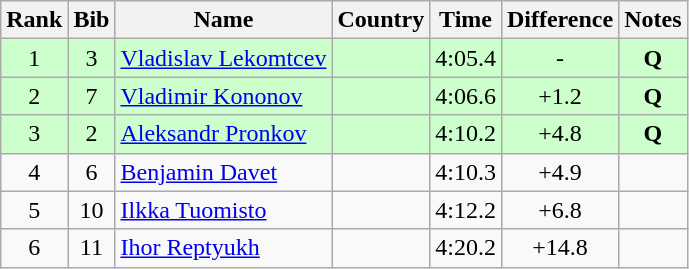<table class="wikitable sortable" style="text-align:center">
<tr>
<th>Rank</th>
<th>Bib</th>
<th>Name</th>
<th>Country</th>
<th>Time</th>
<th>Difference</th>
<th>Notes</th>
</tr>
<tr bgcolor=ccffcc>
<td>1</td>
<td>3</td>
<td align=left><a href='#'>Vladislav Lekomtcev</a></td>
<td align=left></td>
<td>4:05.4</td>
<td>-</td>
<td><strong>Q</strong></td>
</tr>
<tr bgcolor=ccffcc>
<td>2</td>
<td>7</td>
<td align=left><a href='#'>Vladimir Kononov</a></td>
<td align=left></td>
<td>4:06.6</td>
<td>+1.2</td>
<td><strong>Q</strong></td>
</tr>
<tr bgcolor=ccffcc>
<td>3</td>
<td>2</td>
<td align=left><a href='#'>Aleksandr Pronkov</a></td>
<td align=left></td>
<td>4:10.2</td>
<td>+4.8</td>
<td><strong>Q</strong></td>
</tr>
<tr>
<td>4</td>
<td>6</td>
<td align=left><a href='#'>Benjamin Davet</a></td>
<td align=left></td>
<td>4:10.3</td>
<td>+4.9</td>
<td></td>
</tr>
<tr>
<td>5</td>
<td>10</td>
<td align=left><a href='#'>Ilkka Tuomisto</a></td>
<td align=left></td>
<td>4:12.2</td>
<td>+6.8</td>
<td></td>
</tr>
<tr>
<td>6</td>
<td>11</td>
<td align=left><a href='#'>Ihor Reptyukh</a></td>
<td align=left></td>
<td>4:20.2</td>
<td>+14.8</td>
<td></td>
</tr>
</table>
